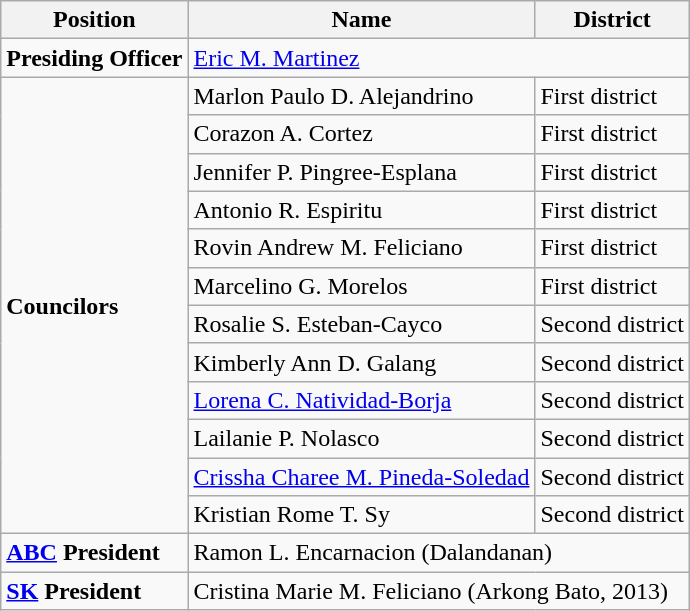<table class=wikitable>
<tr>
<th>Position</th>
<th>Name</th>
<th>District</th>
</tr>
<tr>
<td><strong>Presiding Officer</strong></td>
<td colspan="2"><a href='#'>Eric M. Martinez</a></td>
</tr>
<tr>
<td rowspan=12><strong>Councilors</strong></td>
<td>Marlon Paulo D. Alejandrino</td>
<td>First district</td>
</tr>
<tr>
<td>Corazon A. Cortez</td>
<td>First district</td>
</tr>
<tr>
<td>Jennifer P. Pingree-Esplana</td>
<td>First district</td>
</tr>
<tr>
<td>Antonio R. Espiritu</td>
<td>First district</td>
</tr>
<tr>
<td>Rovin Andrew M. Feliciano</td>
<td>First district</td>
</tr>
<tr>
<td>Marcelino G. Morelos</td>
<td>First district</td>
</tr>
<tr>
<td>Rosalie S. Esteban-Cayco</td>
<td>Second district</td>
</tr>
<tr>
<td>Kimberly Ann D. Galang</td>
<td>Second district</td>
</tr>
<tr>
<td><a href='#'>Lorena C. Natividad-Borja</a></td>
<td>Second district</td>
</tr>
<tr>
<td>Lailanie P. Nolasco</td>
<td>Second district</td>
</tr>
<tr>
<td><a href='#'>Crissha Charee M. Pineda-Soledad</a></td>
<td>Second district</td>
</tr>
<tr>
<td>Kristian Rome T. Sy</td>
<td>Second district</td>
</tr>
<tr>
<td><strong><a href='#'>ABC</a> President</strong></td>
<td colspan="2">Ramon L. Encarnacion (Dalandanan)</td>
</tr>
<tr>
<td><strong><a href='#'>SK</a> President</strong></td>
<td colspan="2">Cristina Marie M. Feliciano (Arkong Bato, 2013)</td>
</tr>
</table>
